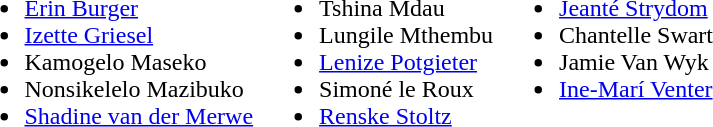<table>
<tr style="vertical-align:top">
<td><br><ul><li><a href='#'>Erin Burger</a></li><li><a href='#'>Izette Griesel</a></li><li>Kamogelo Maseko</li><li>Nonsikelelo Mazibuko</li><li><a href='#'>Shadine van der Merwe</a></li></ul></td>
<td><br><ul><li>Tshina Mdau</li><li>Lungile Mthembu</li><li><a href='#'>Lenize Potgieter</a></li><li>Simoné le Roux</li><li><a href='#'>Renske Stoltz</a></li></ul></td>
<td><br><ul><li><a href='#'>Jeanté Strydom</a></li><li>Chantelle Swart</li><li>Jamie Van Wyk</li><li><a href='#'>Ine-Marí Venter</a></li></ul></td>
</tr>
</table>
